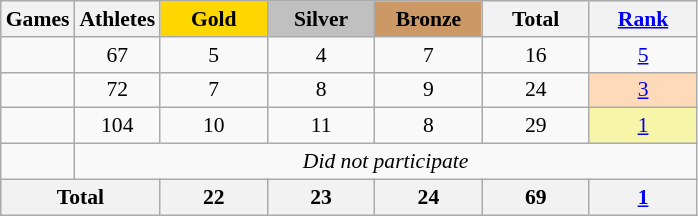<table class="wikitable" style="text-align:center; font-size:90%;">
<tr>
<th>Games</th>
<th>Athletes</th>
<td style="background:gold; width:4.5em; font-weight:bold;">Gold</td>
<td style="background:silver; width:4.5em; font-weight:bold;">Silver</td>
<td style="background:#cc9966; width:4.5em; font-weight:bold;">Bronze</td>
<th style="width:4.5em; font-weight:bold;">Total</th>
<th style="width:4.5em; font-weight:bold;"><a href='#'>Rank</a></th>
</tr>
<tr>
<td align=left></td>
<td>67</td>
<td>5</td>
<td>4</td>
<td>7</td>
<td>16</td>
<td><a href='#'>5</a></td>
</tr>
<tr>
<td align=left></td>
<td>72</td>
<td>7</td>
<td>8</td>
<td>9</td>
<td>24</td>
<td style="background:#ffdab9;"><a href='#'>3</a></td>
</tr>
<tr>
<td align=left></td>
<td>104</td>
<td>10</td>
<td>11</td>
<td>8</td>
<td>29</td>
<td style="background:#f7f6a8;"><a href='#'>1</a></td>
</tr>
<tr>
<td align=left></td>
<td colspan=6><em>Did not participate</em></td>
</tr>
<tr>
<th colspan=2>Total</th>
<th>22</th>
<th>23</th>
<th>24</th>
<th>69</th>
<th><a href='#'>1</a></th>
</tr>
</table>
